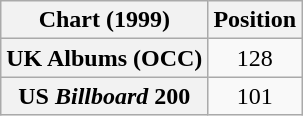<table class="wikitable sortable plainrowheaders" style="text-align:center">
<tr>
<th scope="col">Chart (1999)</th>
<th scope="col">Position</th>
</tr>
<tr>
<th scope="row">UK Albums (OCC)</th>
<td>128</td>
</tr>
<tr>
<th scope="row">US <em>Billboard</em> 200</th>
<td>101</td>
</tr>
</table>
